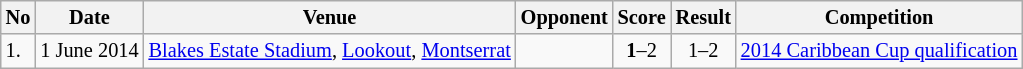<table class="wikitable" style="font-size:85%;">
<tr>
<th>No</th>
<th>Date</th>
<th>Venue</th>
<th>Opponent</th>
<th>Score</th>
<th>Result</th>
<th>Competition</th>
</tr>
<tr>
<td>1.</td>
<td>1 June 2014</td>
<td><a href='#'>Blakes Estate Stadium</a>, <a href='#'>Lookout</a>, <a href='#'>Montserrat</a></td>
<td></td>
<td align=center><strong>1</strong>–2</td>
<td align=center>1–2</td>
<td><a href='#'>2014 Caribbean Cup qualification</a></td>
</tr>
</table>
